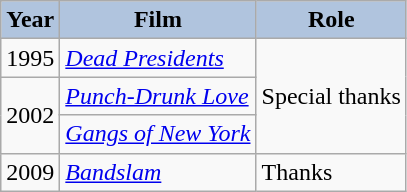<table class="wikitable">
<tr align="center">
<th style="background:#B0C4DE;">Year</th>
<th style="background:#B0C4DE;">Film</th>
<th style="background:#B0C4DE;">Role</th>
</tr>
<tr>
<td>1995</td>
<td><em><a href='#'>Dead Presidents</a></em></td>
<td rowspan=3>Special thanks</td>
</tr>
<tr>
<td rowspan=2>2002</td>
<td><em><a href='#'>Punch-Drunk Love</a></em></td>
</tr>
<tr>
<td><em><a href='#'>Gangs of New York</a></em></td>
</tr>
<tr>
<td>2009</td>
<td><em><a href='#'>Bandslam</a></em></td>
<td>Thanks</td>
</tr>
</table>
